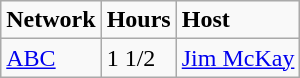<table class=wikitable>
<tr>
<td><strong>Network</strong></td>
<td><strong>Hours</strong></td>
<td><strong>Host</strong></td>
</tr>
<tr>
<td><a href='#'>ABC</a></td>
<td>1 1/2</td>
<td><a href='#'>Jim McKay</a></td>
</tr>
</table>
